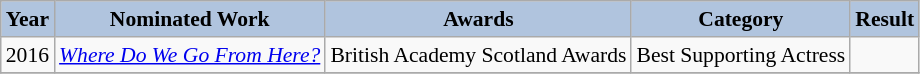<table class="wikitable" style="font-size:90%">
<tr style="text-align:centr;">
<th style="background:#B0C4DE;">Year</th>
<th style="background:#B0C4DE;">Nominated Work</th>
<th style="background:#B0C4DE;">Awards</th>
<th style="background:#B0C4DE;">Category</th>
<th style="background:#B0C4DE;">Result</th>
</tr>
<tr>
<td>2016</td>
<td rowspan=1><em><a href='#'>Where Do We Go From Here?</a></em></td>
<td>British Academy Scotland Awards</td>
<td>Best Supporting Actress</td>
<td></td>
</tr>
<tr>
</tr>
</table>
